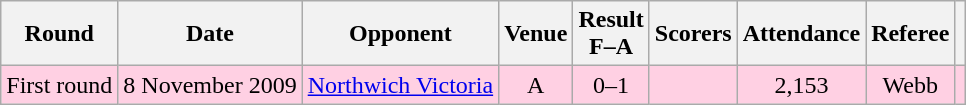<table class="wikitable" style="text-align:center">
<tr>
<th>Round</th>
<th>Date</th>
<th>Opponent</th>
<th>Venue</th>
<th>Result<br>F–A</th>
<th>Scorers</th>
<th>Attendance</th>
<th>Referee</th>
<th></th>
</tr>
<tr bgcolor="#ffd0e3">
<td>First round</td>
<td>8 November 2009</td>
<td><a href='#'>Northwich Victoria</a></td>
<td>A</td>
<td>0–1</td>
<td></td>
<td>2,153</td>
<td>Webb</td>
<td></td>
</tr>
</table>
